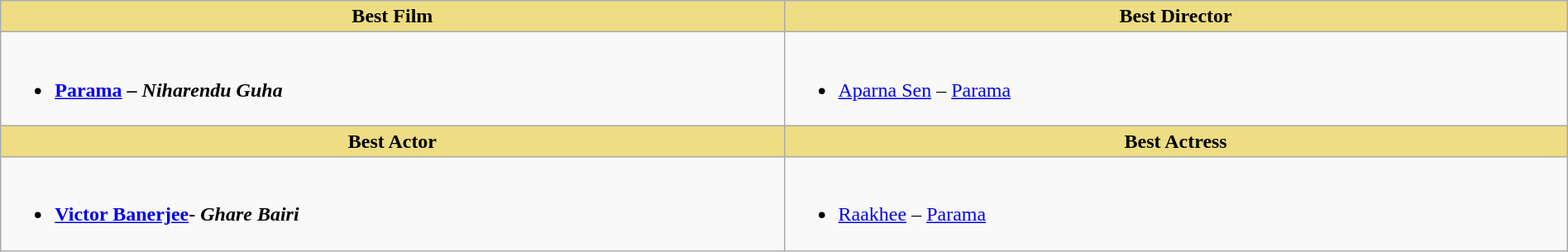<table class="wikitable" width="100%"  |>
<tr>
<th !  style="background:#eedd82; text-align:center; width:50%;">Best Film</th>
<th !  style="background:#eedd82; text-align:center; width:50%;">Best Director</th>
</tr>
<tr>
<td valign="top"><br><ul><li><strong><a href='#'>Parama</a> – <em>Niharendu Guha<strong><em></li></ul></td>
<td valign="top"><br><ul><li></strong><a href='#'>Aparna Sen</a> – </em><a href='#'>Parama</a></em></strong></li></ul></td>
</tr>
<tr>
<th ! style="background:#eedd82; text-align:center;">Best Actor</th>
<th ! style="background:#eedd82; text-align:center;">Best Actress</th>
</tr>
<tr>
<td><br><ul><li><strong><a href='#'>Victor Banerjee</a>- <em>Ghare Bairi<strong><em></li></ul></td>
<td><br><ul><li></strong><a href='#'>Raakhee</a> – </em><a href='#'>Parama</a></em></strong></li></ul></td>
</tr>
</table>
